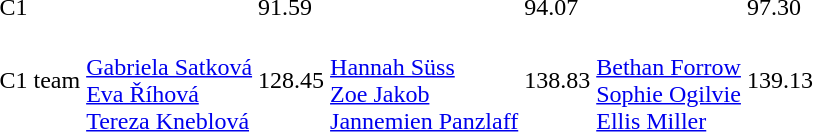<table>
<tr>
<td>C1</td>
<td></td>
<td>91.59</td>
<td></td>
<td>94.07</td>
<td></td>
<td>97.30</td>
</tr>
<tr>
<td>C1 team</td>
<td><br><a href='#'>Gabriela Satková</a><br><a href='#'>Eva Říhová</a><br><a href='#'>Tereza Kneblová</a></td>
<td>128.45</td>
<td><br><a href='#'>Hannah Süss</a><br><a href='#'>Zoe Jakob</a><br><a href='#'>Jannemien Panzlaff</a></td>
<td>138.83</td>
<td><br><a href='#'>Bethan Forrow</a><br><a href='#'>Sophie Ogilvie</a><br><a href='#'>Ellis Miller</a></td>
<td>139.13</td>
</tr>
</table>
